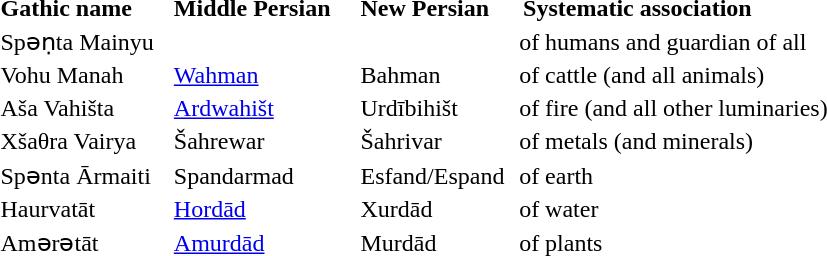<table>
<tr>
<th>Gathic name      </th>
<th>Middle Persian    </th>
<th>New Persian    </th>
<th>Systematic association            </th>
</tr>
<tr>
<td>Spəṇta Mainyu</td>
<td></td>
<td></td>
<td>of humans and guardian of all</td>
</tr>
<tr>
<td>Vohu Manah</td>
<td><a href='#'>Wahman</a></td>
<td>Bahman</td>
<td>of cattle (and all animals)</td>
</tr>
<tr>
<td>Aša Vahišta</td>
<td><a href='#'>Ardwahišt</a></td>
<td>Urdībihišt</td>
<td>of fire (and all other luminaries)</td>
</tr>
<tr>
<td>Xšaθra Vairya</td>
<td>Šahrewar</td>
<td>Šahrivar</td>
<td>of metals (and minerals)</td>
</tr>
<tr>
<td>Spənta Ārmaiti</td>
<td>Spandarmad</td>
<td>Esfand/Espand</td>
<td>of earth</td>
</tr>
<tr>
<td>Haurvatāt</td>
<td><a href='#'>Hordād</a></td>
<td>Xurdād</td>
<td>of water</td>
</tr>
<tr>
<td>Amərətāt</td>
<td><a href='#'>Amurdād</a></td>
<td>Murdād</td>
<td>of plants</td>
</tr>
</table>
